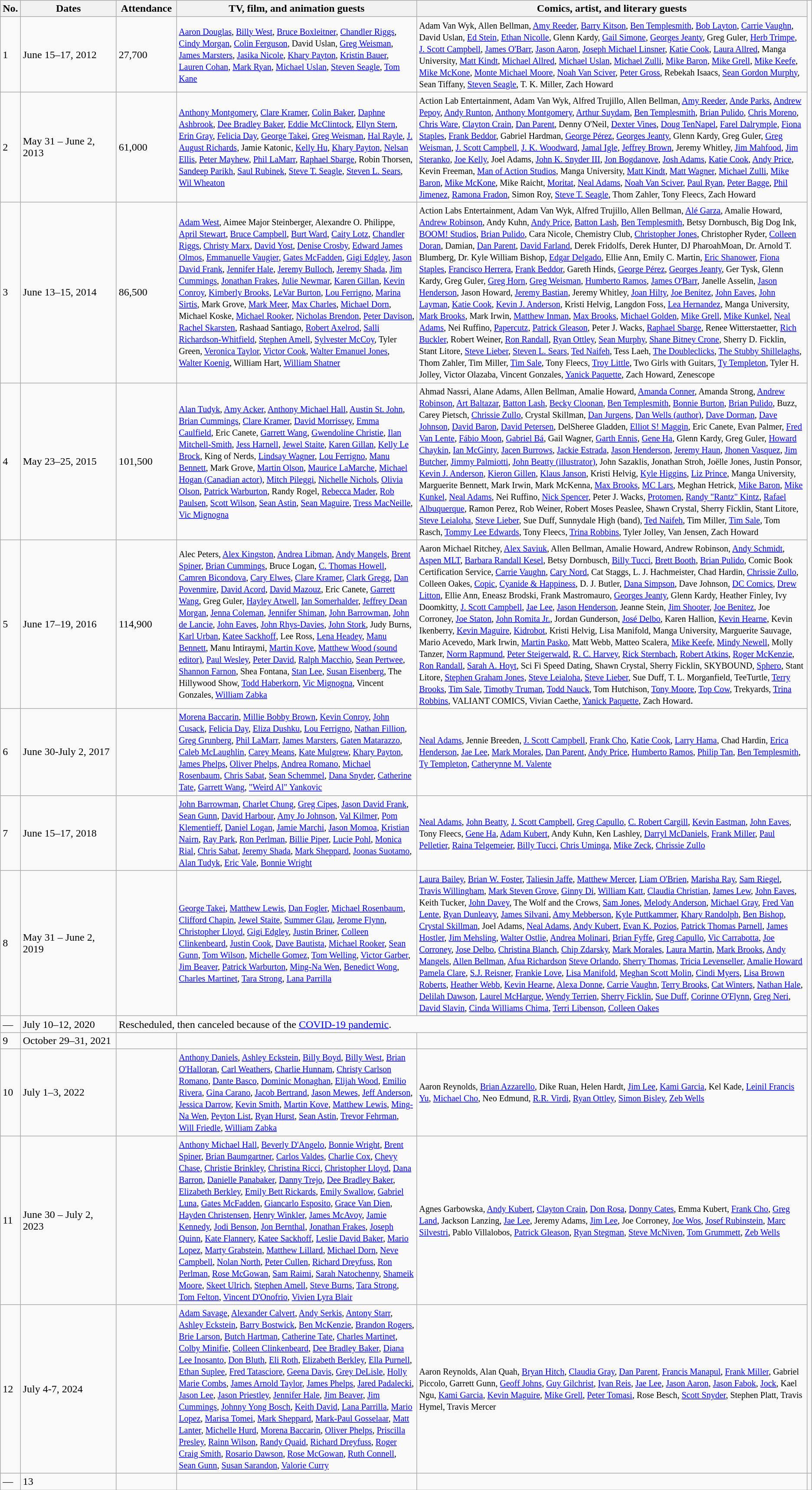<table class="wikitable">
<tr>
<th>No.</th>
<th width=140px>Dates</th>
<th width=85px>Attendance</th>
<th>TV, film, and animation guests</th>
<th>Comics, artist, and literary guests</th>
</tr>
<tr>
<td>1</td>
<td>June 15–17, 2012</td>
<td>27,700</td>
<td><small><a href='#'>Aaron Douglas</a>, <a href='#'>Billy West</a>, <a href='#'>Bruce Boxleitner</a>, <a href='#'>Chandler Riggs</a>, <a href='#'>Cindy Morgan</a>, <a href='#'>Colin Ferguson</a>, David Uslan, <a href='#'>Greg Weisman</a>, <a href='#'>James Marsters</a>, <a href='#'>Jasika Nicole</a>, <a href='#'>Khary Payton</a>, <a href='#'>Kristin Bauer</a>, <a href='#'>Lauren Cohan</a>, <a href='#'>Mark Ryan</a>, <a href='#'>Michael Uslan</a>, <a href='#'>Steven Seagle</a>, <a href='#'>Tom Kane</a></small></td>
<td><small>Adam Van Wyk, Allen Bellman, <a href='#'>Amy Reeder</a>, <a href='#'>Barry Kitson</a>, <a href='#'>Ben Templesmith</a>, <a href='#'>Bob Layton</a>, <a href='#'>Carrie Vaughn</a>, David Uslan, <a href='#'>Ed Stein</a>, <a href='#'>Ethan Nicolle</a>, Glenn Kardy, <a href='#'>Gail Simone</a>, <a href='#'>Georges Jeanty</a>, Greg Guler, <a href='#'>Herb Trimpe</a>, <a href='#'>J. Scott Campbell</a>, <a href='#'>James O'Barr</a>, <a href='#'>Jason Aaron</a>, <a href='#'>Joseph Michael Linsner</a>, <a href='#'>Katie Cook</a>, <a href='#'>Laura Allred</a>, Manga University, <a href='#'>Matt Kindt</a>, <a href='#'>Michael Allred</a>, <a href='#'>Michael Uslan</a>, <a href='#'>Michael Zulli</a>, <a href='#'>Mike Baron</a>, <a href='#'>Mike Grell</a>, <a href='#'>Mike Keefe</a>, <a href='#'>Mike McKone</a>, <a href='#'>Monte Michael Moore</a>, <a href='#'>Noah Van Sciver</a>, <a href='#'>Peter Gross</a>, Rebekah Isaacs, <a href='#'>Sean Gordon Murphy</a>, Sean Tiffany, <a href='#'>Steven Seagle</a>, T. K. Miller, Zach Howard</small></td>
</tr>
<tr>
<td>2</td>
<td>May 31 – June 2, 2013</td>
<td>61,000</td>
<td><small><a href='#'>Anthony Montgomery</a>, <a href='#'>Clare Kramer</a>, <a href='#'>Colin Baker</a>, <a href='#'>Daphne Ashbrook</a>, <a href='#'>Dee Bradley Baker</a>, <a href='#'>Eddie McClintock</a>, <a href='#'>Ellyn Stern</a>, <a href='#'>Erin Gray</a>, <a href='#'>Felicia Day</a>, <a href='#'>George Takei</a>, <a href='#'>Greg Weisman</a>, <a href='#'>Hal Rayle</a>, <a href='#'>J. August Richards</a>, Jamie Katonic, <a href='#'>Kelly Hu</a>, <a href='#'>Khary Payton</a>, <a href='#'>Nelsan Ellis</a>, <a href='#'>Peter Mayhew</a>, <a href='#'>Phil LaMarr</a>, <a href='#'>Raphael Sbarge</a>, Robin Thorsen, <a href='#'>Sandeep Parikh</a>, <a href='#'>Saul Rubinek</a>, <a href='#'>Steve T. Seagle</a>, <a href='#'>Steven L. Sears</a>, <a href='#'>Wil Wheaton</a></small></td>
<td><small>Action Lab Entertainment, Adam Van Wyk, Alfred Trujillo, Allen Bellman, <a href='#'>Amy Reeder</a>, <a href='#'>Ande Parks</a>, <a href='#'>Andrew Pepoy</a>, <a href='#'>Andy Runton</a>, <a href='#'>Anthony Montgomery</a>, <a href='#'>Arthur Suydam</a>, <a href='#'>Ben Templesmith</a>, <a href='#'>Brian Pulido</a>, <a href='#'>Chris Moreno</a>, <a href='#'>Chris Ware</a>, <a href='#'>Clayton Crain</a>, <a href='#'>Dan Parent</a>, Denny O'Neil, <a href='#'>Dexter Vines</a>, <a href='#'>Doug TenNapel</a>, <a href='#'>Farel Dalrymple</a>, <a href='#'>Fiona Staples</a>, <a href='#'>Frank Beddor</a>, Gabriel Hardman, <a href='#'>George Pérez</a>, <a href='#'>Georges Jeanty</a>, Glenn Kardy, Greg Guler, <a href='#'>Greg Weisman</a>, <a href='#'>J. Scott Campbell</a>, <a href='#'>J. K. Woodward</a>, <a href='#'>Jamal Igle</a>, <a href='#'>Jeffrey Brown</a>, Jeremy Whitley, <a href='#'>Jim Mahfood</a>, <a href='#'>Jim Steranko</a>, <a href='#'>Joe Kelly</a>, Joel Adams, <a href='#'>John K. Snyder III</a>, <a href='#'>Jon Bogdanove</a>, <a href='#'>Josh Adams</a>, <a href='#'>Katie Cook</a>, <a href='#'>Andy Price</a>, Kevin Freeman, <a href='#'>Man of Action Studios</a>, Manga University, <a href='#'>Matt Kindt</a>, <a href='#'>Matt Wagner</a>, <a href='#'>Michael Zulli</a>, <a href='#'>Mike Baron</a>, <a href='#'>Mike McKone</a>, Mike Raicht, <a href='#'>Moritat</a>, <a href='#'>Neal Adams</a>, <a href='#'>Noah Van Sciver</a>, <a href='#'>Paul Ryan</a>, <a href='#'>Peter Bagge</a>, <a href='#'>Phil Jimenez</a>, <a href='#'>Ramona Fradon</a>, Simon Roy, <a href='#'>Steve T. Seagle</a>, Thom Zahler, Tony Fleecs, Zach Howard</small></td>
</tr>
<tr>
<td>3</td>
<td>June 13–15, 2014</td>
<td>86,500</td>
<td><small><a href='#'>Adam West</a>, Aimee Major Steinberger, Alexandre O. Philippe, <a href='#'>April Stewart</a>, <a href='#'>Bruce Campbell</a>, <a href='#'>Burt Ward</a>, <a href='#'>Caity Lotz</a>, <a href='#'>Chandler Riggs</a>, <a href='#'>Christy Marx</a>, <a href='#'>David Yost</a>, <a href='#'>Denise Crosby</a>, <a href='#'>Edward James Olmos</a>, <a href='#'>Emmanuelle Vaugier</a>, <a href='#'>Gates McFadden</a>, <a href='#'>Gigi Edgley</a>, <a href='#'>Jason David Frank</a>, <a href='#'>Jennifer Hale</a>, <a href='#'>Jeremy Bulloch</a>, <a href='#'>Jeremy Shada</a>, <a href='#'>Jim Cummings</a>, <a href='#'>Jonathan Frakes</a>, <a href='#'>Julie Newmar</a>, <a href='#'>Karen Gillan</a>, <a href='#'>Kevin Conroy</a>, <a href='#'>Kimberly Brooks</a>, <a href='#'>LeVar Burton</a>, <a href='#'>Lou Ferrigno</a>, <a href='#'>Marina Sirtis</a>, Mark Grove, <a href='#'>Mark Meer</a>, <a href='#'>Max Charles</a>, <a href='#'>Michael Dorn</a>, Michael Koske, <a href='#'>Michael Rooker</a>, <a href='#'>Nicholas Brendon</a>, <a href='#'>Peter Davison</a>, <a href='#'>Rachel Skarsten</a>, Rashaad Santiago, <a href='#'>Robert Axelrod</a>, <a href='#'>Salli Richardson-Whitfield</a>, <a href='#'>Stephen Amell</a>, <a href='#'>Sylvester McCoy</a>, Tyler Green, <a href='#'>Veronica Taylor</a>, <a href='#'>Victor Cook</a>, <a href='#'>Walter Emanuel Jones</a>, <a href='#'>Walter Koenig</a>, William Hart, <a href='#'>William Shatner</a></small></td>
<td><small>Action Labs Entertainment, Adam Van Wyk, Alfred Trujillo, Allen Bellman, <a href='#'>Alé Garza</a>, Amalie Howard, <a href='#'>Andrew Robinson</a>, Andy Kuhn, <a href='#'>Andy Price</a>, <a href='#'>Batton Lash</a>, <a href='#'>Ben Templesmith</a>, Betsy Dornbusch, Big Dog Ink, <a href='#'>BOOM! Studios</a>, <a href='#'>Brian Pulido</a>, Cara Nicole, Chemistry Club, <a href='#'>Christopher Jones</a>, Christopher Ryder, <a href='#'>Colleen Doran</a>, Damian, <a href='#'>Dan Parent</a>, <a href='#'>David Farland</a>, Derek Fridolfs, Derek Hunter, DJ PharoahMoan, Dr. Arnold T. Blumberg, Dr. Kyle William Bishop, <a href='#'>Edgar Delgado</a>, Ellie Ann, Emily C. Martin, <a href='#'>Eric Shanower</a>, <a href='#'>Fiona Staples</a>, <a href='#'>Francisco Herrera</a>, <a href='#'>Frank Beddor</a>, Gareth Hinds, <a href='#'>George Pérez</a>, <a href='#'>Georges Jeanty</a>, Ger Tysk, Glenn Kardy, Greg Guler, <a href='#'>Greg Horn</a>, <a href='#'>Greg Weisman</a>, <a href='#'>Humberto Ramos</a>, <a href='#'>James O'Barr</a>, Janelle Asselin, <a href='#'>Jason Henderson</a>, Jason Howard, <a href='#'>Jeremy Bastian</a>, Jeremy Whitley, <a href='#'>Joan Hilty</a>, <a href='#'>Joe Benitez</a>, <a href='#'>John Eaves</a>, <a href='#'>John Layman</a>, <a href='#'>Katie Cook</a>, <a href='#'>Kevin J. Anderson</a>, Kristi Helvig, Langdon Foss, <a href='#'>Lea Hernandez</a>, Manga University, <a href='#'>Mark Brooks</a>, Mark Irwin, <a href='#'>Matthew Inman</a>, <a href='#'>Max Brooks</a>, <a href='#'>Michael Golden</a>, <a href='#'>Mike Grell</a>, <a href='#'>Mike Kunkel</a>, <a href='#'>Neal Adams</a>, Nei Ruffino, <a href='#'>Papercutz</a>, <a href='#'>Patrick Gleason</a>, Peter J. Wacks, <a href='#'>Raphael Sbarge</a>, Renee Witterstaetter, <a href='#'>Rich Buckler</a>, Robert Weiner, <a href='#'>Ron Randall</a>, <a href='#'>Ryan Ottley</a>, <a href='#'>Sean Murphy</a>, <a href='#'>Shane Bitney Crone</a>, Sherry D. Ficklin, Stant Litore, <a href='#'>Steve Lieber</a>, <a href='#'>Steven L. Sears</a>, <a href='#'>Ted Naifeh</a>, Tess Laeh, <a href='#'>The Doubleclicks</a>, <a href='#'>The Stubby Shillelaghs</a>, Thom Zahler, Tim Miller, <a href='#'>Tim Sale</a>, Tony Fleecs, <a href='#'>Troy Little</a>, Two Girls with Guitars, <a href='#'>Ty Templeton</a>, Tyler H. Jolley, Victor Olazaba, Vincent Gonzales, <a href='#'>Yanick Paquette</a>, Zach Howard, Zenescope</small></td>
</tr>
<tr>
<td>4</td>
<td>May 23–25, 2015</td>
<td>101,500</td>
<td><small><a href='#'>Alan Tudyk</a>, <a href='#'>Amy Acker</a>, <a href='#'>Anthony Michael Hall</a>, <a href='#'>Austin St. John</a>, <a href='#'>Brian Cummings</a>, <a href='#'>Clare Kramer</a>, <a href='#'>David Morrissey</a>, <a href='#'>Emma Caulfield</a>, Eric Canete, <a href='#'>Garrett Wang</a>, <a href='#'>Gwendoline Christie</a>, <a href='#'>Ilan Mitchell-Smith</a>, <a href='#'>Jess Harnell</a>, <a href='#'>Jewel Staite</a>, <a href='#'>Karen Gillan</a>, <a href='#'>Kelly Le Brock</a>, King of Nerds, <a href='#'>Lindsay Wagner</a>, <a href='#'>Lou Ferrigno</a>, <a href='#'>Manu Bennett</a>, Mark Grove, <a href='#'>Martin Olson</a>, <a href='#'>Maurice LaMarche</a>, <a href='#'>Michael Hogan (Canadian actor)</a>, <a href='#'>Mitch Pileggi</a>, <a href='#'>Nichelle Nichols</a>, <a href='#'>Olivia Olson</a>, <a href='#'>Patrick Warburton</a>, Randy Rogel, <a href='#'>Rebecca Mader</a>, <a href='#'>Rob Paulsen</a>, <a href='#'>Scott Wilson</a>, <a href='#'>Sean Astin</a>, <a href='#'>Sean Maguire</a>, <a href='#'>Tress MacNeille</a>, <a href='#'>Vic Mignogna</a></small></td>
<td><small>Ahmad Nassri, Alane Adams, Allen Bellman, Amalie Howard, <a href='#'>Amanda Conner</a>, Amanda Strong, <a href='#'>Andrew Robinson</a>, <a href='#'>Art Baltazar</a>, <a href='#'>Batton Lash</a>, <a href='#'>Becky Cloonan</a>, <a href='#'>Ben Templesmith</a>, <a href='#'>Bonnie Burton</a>, <a href='#'>Brian Pulido</a>, Buzz, Carey Pietsch, <a href='#'>Chrissie Zullo</a>, Crystal Skillman, <a href='#'>Dan Jurgens</a>, <a href='#'>Dan Wells (author)</a>, <a href='#'>Dave Dorman</a>, <a href='#'>Dave Johnson</a>, <a href='#'>David Baron</a>, <a href='#'>David Petersen</a>, DelSheree Gladden, <a href='#'>Elliot S! Maggin</a>, Eric Canete, Evan Palmer, <a href='#'>Fred Van Lente</a>, <a href='#'>Fábio Moon</a>, <a href='#'>Gabriel Bá</a>, Gail Wagner, <a href='#'>Garth Ennis</a>, <a href='#'>Gene Ha</a>, Glenn Kardy, Greg Guler, <a href='#'>Howard Chaykin</a>, <a href='#'>Ian McGinty</a>, <a href='#'>Jacen Burrows</a>, <a href='#'>Jackie Estrada</a>, <a href='#'>Jason Henderson</a>, <a href='#'>Jeremy Haun</a>, <a href='#'>Jhonen Vasquez</a>, <a href='#'>Jim Butcher</a>, <a href='#'>Jimmy Palmiotti</a>, <a href='#'>John Beatty (illustrator)</a>, John Sazaklis, Jonathan Stroh, Joëlle Jones, Justin Ponsor, <a href='#'>Kevin J. Anderson</a>, <a href='#'>Kieron Gillen</a>, <a href='#'>Klaus Janson</a>, Kristi Helvig, <a href='#'>Kyle Higgins</a>, <a href='#'>Liz Prince</a>, Manga University, Marguerite Bennett, Mark Irwin, Mark McKenna, <a href='#'>Max Brooks</a>, <a href='#'>MC Lars</a>, Meghan Hetrick, <a href='#'>Mike Baron</a>, <a href='#'>Mike Kunkel</a>, <a href='#'>Neal Adams</a>, Nei Ruffino, <a href='#'>Nick Spencer</a>, Peter J. Wacks, <a href='#'>Protomen</a>, <a href='#'>Randy "Rantz" Kintz</a>, <a href='#'>Rafael Albuquerque</a>, Ramon Perez, Rob Weiner, Robert Moses Peaslee, Shawn Crystal, Sherry Ficklin, Stant Litore, <a href='#'>Steve Leialoha</a>, <a href='#'>Steve Lieber</a>, Sue Duff, Sunnydale High (band), <a href='#'>Ted Naifeh</a>, Tim Miller, <a href='#'>Tim Sale</a>, Tom Rasch, <a href='#'>Tommy Lee Edwards</a>, Tony Fleecs, <a href='#'>Trina Robbins</a>, Tyler Jolley, Van Jensen, Zach Howard</small></td>
</tr>
<tr>
<td>5</td>
<td>June 17–19, 2016</td>
<td>114,900</td>
<td><small>Alec Peters, <a href='#'>Alex Kingston</a>, <a href='#'>Andrea Libman</a>, <a href='#'>Andy Mangels</a>, <a href='#'>Brent Spiner</a>, <a href='#'>Brian Cummings</a>, Bruce Logan, <a href='#'>C. Thomas Howell</a>, <a href='#'>Camren Bicondova</a>, <a href='#'>Cary Elwes</a>, <a href='#'>Clare Kramer</a>, <a href='#'>Clark Gregg</a>, <a href='#'>Dan Povenmire</a>, <a href='#'>David Acord</a>, <a href='#'>David Mazouz</a>, Eric Canete, <a href='#'>Garrett Wang</a>, Greg Guler, <a href='#'>Hayley Atwell</a>, <a href='#'>Ian Somerhalder</a>, <a href='#'>Jeffrey Dean Morgan</a>, <a href='#'>Jenna Coleman</a>, <a href='#'>Jennifer Shiman</a>, <a href='#'>John Barrowman</a>, <a href='#'>John de Lancie</a>, <a href='#'>John Eaves</a>, <a href='#'>John Rhys-Davies</a>, <a href='#'>John Stork</a>, Judy Burns, <a href='#'>Karl Urban</a>, <a href='#'>Katee Sackhoff</a>, Lee Ross, <a href='#'>Lena Headey</a>, <a href='#'>Manu Bennett</a>, Manu Intiraymi, <a href='#'>Martin Kove</a>, <a href='#'>Matthew Wood (sound editor)</a>, <a href='#'>Paul Wesley</a>, <a href='#'>Peter David</a>, <a href='#'>Ralph Macchio</a>, <a href='#'>Sean Pertwee</a>, <a href='#'>Shannon Farnon</a>, Shea Fontana, <a href='#'>Stan Lee</a>, <a href='#'>Susan Eisenberg</a>, The Hillywood Show, <a href='#'>Todd Haberkorn</a>, <a href='#'>Vic Mignogna</a>, Vincent Gonzales, <a href='#'>William Zabka</a></small></td>
<td><small>Aaron Michael Ritchey, <a href='#'>Alex Saviuk</a>, Allen Bellman, Amalie Howard, Andrew Robinson, <a href='#'>Andy Schmidt</a>, <a href='#'>Aspen MLT</a>, <a href='#'>Barbara Randall Kesel</a>, Betsy Dornbusch, <a href='#'>Billy Tucci</a>, <a href='#'>Brett Booth</a>, <a href='#'>Brian Pulido</a>, Comic Book Certification Service, <a href='#'>Carrie Vaughn</a>, <a href='#'>Cary Nord</a>, Cat Staggs, L. J. Hachmeister, Chad Hardin, <a href='#'>Chrissie Zullo</a>, Colleen Oakes, <a href='#'>Copic</a>, <a href='#'>Cyanide & Happiness</a>, D. J. Butler, <a href='#'>Dana Simpson</a>, Dave Johnson, <a href='#'>DC Comics</a>, <a href='#'>Drew Litton</a>, Ellie Ann, Eneasz Brodski, Frank Mastromauro, <a href='#'>Georges Jeanty</a>, Glenn Kardy, Heather Finley, Ivy Doomkitty, <a href='#'>J. Scott Campbell</a>, <a href='#'>Jae Lee</a>, <a href='#'>Jason Henderson</a>, Jeanne Stein, <a href='#'>Jim Shooter</a>, <a href='#'>Joe Benitez</a>, Joe Corroney, <a href='#'>Joe Staton</a>, <a href='#'>John Romita Jr.</a>, Jordan Gunderson, <a href='#'>José Delbo</a>, Karen Hallion, <a href='#'>Kevin Hearne</a>, Kevin Ikenberry, <a href='#'>Kevin Maguire</a>, <a href='#'>Kidrobot</a>, Kristi Helvig, Lisa Manifold, Manga University, Marguerite Sauvage, Mario Acevedo, Mark Irwin, <a href='#'>Martin Pasko</a>, Matt Webb, Matteo Scalera, <a href='#'>Mike Keefe</a>, <a href='#'>Mindy Newell</a>, Molly Tanzer, <a href='#'>Norm Rapmund</a>, <a href='#'>Peter Steigerwald</a>, <a href='#'>R. C. Harvey</a>, <a href='#'>Rick Sternbach</a>, <a href='#'>Robert Atkins</a>, <a href='#'>Roger McKenzie</a>, <a href='#'>Ron Randall</a>, <a href='#'>Sarah A. Hoyt</a>, Sci Fi Speed Dating, Shawn Crystal, Sherry Ficklin, SKYBOUND, <a href='#'>Sphero</a>, Stant Litore, <a href='#'>Stephen Graham Jones</a>, <a href='#'>Steve Leialoha</a>, <a href='#'>Steve Lieber</a>, Sue Duff, T. L. Morganfield, TeeTurtle, <a href='#'>Terry Brooks</a>, <a href='#'>Tim Sale</a>, <a href='#'>Timothy Truman</a>, <a href='#'>Todd Nauck</a>, Tom Hutchison, <a href='#'>Tony Moore</a>, <a href='#'>Top Cow</a>, Trekyards, <a href='#'>Trina Robbins</a>, VALIANT COMICS, Vivian Caethe, <a href='#'>Yanick Paquette</a>, Zach Howard</small>.</td>
</tr>
<tr>
<td>6</td>
<td>June 30-July 2, 2017</td>
<td></td>
<td><small><a href='#'>Morena Baccarin</a>, <a href='#'>Millie Bobby Brown</a>, <a href='#'>Kevin Conroy</a>, <a href='#'>John Cusack</a>, <a href='#'>Felicia Day</a>, <a href='#'>Eliza Dushku</a>, <a href='#'>Lou Ferrigno</a>, <a href='#'>Nathan Fillion</a>, <a href='#'>Greg Grunberg</a>, <a href='#'>Phil LaMarr</a>, <a href='#'>James Marsters</a>, <a href='#'>Gaten Matarazzo</a>, <a href='#'>Caleb McLaughlin</a>, <a href='#'>Carey Means</a>, <a href='#'>Kate Mulgrew</a>, <a href='#'>Khary Payton</a>, <a href='#'>James Phelps</a>, <a href='#'>Oliver Phelps</a>, <a href='#'>Andrea Romano</a>, <a href='#'>Michael Rosenbaum</a>, <a href='#'>Chris Sabat</a>, <a href='#'>Sean Schemmel</a>, <a href='#'>Dana Snyder</a>, <a href='#'>Catherine Tate</a>, <a href='#'>Garrett Wang</a>, <a href='#'>"Weird Al" Yankovic</a></small></td>
<td><small><a href='#'>Neal Adams</a>, Jennie Breeden, <a href='#'>J. Scott Campbell</a>, <a href='#'>Frank Cho</a>, <a href='#'>Katie Cook</a>, <a href='#'>Larry Hama</a>, Chad Hardin, <a href='#'>Erica Henderson</a>, <a href='#'>Jae Lee</a>, <a href='#'>Mark Morales</a>, <a href='#'>Dan Parent</a>, <a href='#'>Andy Price</a>, <a href='#'>Humberto Ramos</a>, <a href='#'>Philip Tan</a>, <a href='#'>Ben Templesmith</a>, <a href='#'>Ty Templeton</a>, <a href='#'>Catherynne M. Valente</a></small></td>
</tr>
<tr>
<td>7</td>
<td>June 15–17, 2018</td>
<td></td>
<td><small><a href='#'>John Barrowman</a>, <a href='#'>Charlet Chung</a>, <a href='#'>Greg Cipes</a>, <a href='#'>Jason David Frank</a>, <a href='#'>Sean Gunn</a>, <a href='#'>David Harbour</a>, <a href='#'>Amy Jo Johnson</a>, <a href='#'>Val Kilmer</a>, <a href='#'>Pom Klementieff</a>, <a href='#'>Daniel Logan</a>, <a href='#'>Jamie Marchi</a>, <a href='#'>Jason Momoa</a>, <a href='#'>Kristian Nairn</a>, <a href='#'>Ray Park</a>, <a href='#'>Ron Perlman</a>, <a href='#'>Billie Piper</a>, <a href='#'>Lucie Pohl</a>, <a href='#'>Monica Rial</a>, <a href='#'>Chris Sabat</a>, <a href='#'>Jeremy Shada</a>, <a href='#'>Mark Sheppard</a>, <a href='#'>Joonas Suotamo</a>, <a href='#'>Alan Tudyk</a>, <a href='#'>Eric Vale</a>, <a href='#'>Bonnie Wright</a></small></td>
<td><small><a href='#'>Neal Adams</a>, <a href='#'>John Beatty</a>, <a href='#'>J. Scott Campbell</a>, <a href='#'>Greg Capullo</a>, <a href='#'>C. Robert Cargill</a>, <a href='#'>Kevin Eastman</a>, <a href='#'>John Eaves</a>, Tony Fleecs, <a href='#'>Gene Ha</a>, <a href='#'>Adam Kubert</a>, Andy Kuhn, Ken Lashley, <a href='#'>Darryl McDaniels</a>, <a href='#'>Frank Miller</a>, <a href='#'>Paul Pelletier</a>, <a href='#'>Raina Telgemeier</a>, <a href='#'>Billy Tucci</a>, <a href='#'>Chris Uminga</a>, <a href='#'>Mike Zeck</a>, <a href='#'>Chrissie Zullo</a></small></td>
<td></td>
</tr>
<tr>
<td>8</td>
<td>May 31 – June 2, 2019</td>
<td></td>
<td><small> <a href='#'>George Takei</a>, <a href='#'>Matthew Lewis</a>, <a href='#'>Dan Fogler</a>, <a href='#'>Michael Rosenbaum</a>, <a href='#'>Clifford Chapin</a>, <a href='#'>Jewel Staite</a>, <a href='#'>Summer Glau</a>, <a href='#'>Jerome Flynn</a>, <a href='#'>Christopher Lloyd</a>, <a href='#'>Gigi Edgley</a>, <a href='#'>Justin Briner</a>, <a href='#'>Colleen Clinkenbeard</a>, <a href='#'>Justin Cook</a>, <a href='#'>Dave Bautista</a>, <a href='#'>Michael Rooker</a>, <a href='#'>Sean Gunn</a>, <a href='#'>Tom Wilson</a>, <a href='#'>Michelle Gomez</a>, <a href='#'>Tom Welling</a>, <a href='#'>Victor Garber</a>, <a href='#'>Jim Beaver</a>, <a href='#'>Patrick Warburton</a>, <a href='#'>Ming-Na Wen</a>, <a href='#'>Benedict Wong</a>, <a href='#'>Charles Martinet</a>, <a href='#'>Tara Strong</a>, <a href='#'>Lana Parrilla</a></small></td>
<td><small><a href='#'>Laura Bailey</a>, <a href='#'>Brian W. Foster</a>, <a href='#'>Taliesin Jaffe</a>, <a href='#'>Matthew Mercer</a>, <a href='#'>Liam O'Brien</a>, <a href='#'>Marisha Ray</a>, <a href='#'>Sam Riegel</a>, <a href='#'>Travis Willingham</a>, <a href='#'>Mark Steven Grove</a>, <a href='#'>Ginny Di</a>, <a href='#'>William Katt</a>, <a href='#'>Claudia Christian</a>, <a href='#'>James Lew</a>, <a href='#'>John Eaves</a>, Keith Tucker, <a href='#'>John Davey</a>, The Wolf and the Crows, <a href='#'>Sam Jones</a>, <a href='#'>Melody Anderson</a>, <a href='#'>Michael Gray</a>, <a href='#'>Fred Van Lente</a>, <a href='#'>Ryan Dunleavy</a>, <a href='#'>James Silvani</a>, <a href='#'>Amy Mebberson</a>, <a href='#'>Kyle Puttkammer</a>, <a href='#'>Khary Randolph</a>, <a href='#'>Ben Bishop</a>, <a href='#'>Crystal Skillman</a>, Joel Adams, <a href='#'>Neal Adams</a>, <a href='#'>Andy Kubert</a>, <a href='#'>Evan K. Pozios</a>, <a href='#'>Patrick Thomas Parnell</a>, <a href='#'>James Hostler</a>, <a href='#'>Jim Mehsling</a>, <a href='#'>Walter Ostlie</a>, <a href='#'>Andrea Molinari</a>, <a href='#'>Brian Fyffe</a>, <a href='#'>Greg Capullo</a>, <a href='#'>Vic Carrabotta</a>, <a href='#'>Joe Corroney</a>, <a href='#'>Jose Delbo</a>, <a href='#'>Christina Blanch</a>, <a href='#'>Chip Zdarsky</a>, <a href='#'>Mark Morales</a>, <a href='#'>Laura Martin</a>, <a href='#'>Mark Brooks</a>, <a href='#'>Andy Mangels</a>, <a href='#'>Allen Bellman</a>, <a href='#'>Afua Richardson</a> <a href='#'>Steve Orlando</a>, <a href='#'>Sherry Thomas</a>, <a href='#'>Tricia Levenseller</a>, <a href='#'>Amalie Howard</a> <a href='#'>Pamela Clare</a>, <a href='#'>S.J. Reisner</a>, <a href='#'>Frankie Love</a>, <a href='#'>Lisa Manifold</a>, <a href='#'>Meghan Scott Molin</a>, <a href='#'>Cindi Myers</a>, <a href='#'>Lisa Brown Roberts</a>, <a href='#'>Heather Webb</a>, <a href='#'>Kevin Hearne</a>, <a href='#'>Alexa Donne</a>, <a href='#'>Carrie Vaughn</a>, <a href='#'>Terry Brooks</a>, <a href='#'>Cat Winters</a>, <a href='#'>Nathan Hale</a>, <a href='#'>Delilah Dawson</a>, <a href='#'>Laurel McHargue</a>, <a href='#'>Wendy Terrien</a>, <a href='#'>Sherry Ficklin</a>, <a href='#'>Sue Duff</a>, <a href='#'>Corinne O'Flynn</a>, <a href='#'>Greg Neri</a>, <a href='#'>David Slavin</a>, <a href='#'>Cinda Williams Chima</a>, <a href='#'>Terri Libenson</a>, <a href='#'>Colleen Oakes</a></small></td>
</tr>
<tr>
<td>—</td>
<td>July 10–12, 2020</td>
<td colspan=3>Rescheduled, then canceled because of the <a href='#'>COVID-19 pandemic</a>.</td>
</tr>
<tr>
<td>9</td>
<td>October 29–31, 2021</td>
<td></td>
<td></td>
<td></td>
</tr>
<tr>
<td>10</td>
<td>July 1–3, 2022</td>
<td></td>
<td><small><a href='#'>Anthony Daniels</a>, <a href='#'>Ashley Eckstein</a>, <a href='#'>Billy Boyd</a>, <a href='#'>Billy West</a>, <a href='#'>Brian O'Halloran</a>, <a href='#'>Carl Weathers</a>, <a href='#'>Charlie Hunnam</a>, <a href='#'>Christy Carlson Romano</a>, <a href='#'>Dante Basco</a>, <a href='#'>Dominic Monaghan</a>, <a href='#'>Elijah Wood</a>, <a href='#'>Emilio Rivera</a>, <a href='#'>Gina Carano</a>, <a href='#'>Jacob Bertrand</a>, <a href='#'>Jason Mewes</a>, <a href='#'>Jeff Anderson</a>, <a href='#'>Jessica Darrow</a>, <a href='#'>Kevin Smith</a>, <a href='#'>Martin Kove</a>, <a href='#'>Matthew Lewis</a>, <a href='#'>Ming-Na Wen</a>, <a href='#'>Peyton List</a>, <a href='#'>Ryan Hurst</a>, <a href='#'>Sean Astin</a>, <a href='#'>Trevor Fehrman</a>, <a href='#'>Will Friedle</a>, <a href='#'>William Zabka</a></small></td>
<td><small>Aaron Reynolds, <a href='#'>Brian Azzarello</a>, Dike Ruan, Helen Hardt, <a href='#'>Jim Lee</a>, <a href='#'>Kami Garcia</a>, Kel Kade, <a href='#'>Leinil Francis Yu</a>, <a href='#'>Michael Cho</a>, Neo Edmund, <a href='#'>R.R. Virdi</a>, <a href='#'>Ryan Ottley</a>, <a href='#'>Simon Bisley</a>, <a href='#'>Zeb Wells</a></small></td>
</tr>
<tr>
<td>11</td>
<td>June 30 – July 2, 2023</td>
<td></td>
<td><small><a href='#'>Anthony Michael Hall</a>, <a href='#'>Beverly D'Angelo</a>, <a href='#'>Bonnie Wright</a>, <a href='#'>Brent Spiner</a>, <a href='#'>Brian Baumgartner</a>, <a href='#'>Carlos Valdes</a>, <a href='#'>Charlie Cox</a>, <a href='#'>Chevy Chase</a>, <a href='#'>Christie Brinkley</a>, <a href='#'>Christina Ricci</a>, <a href='#'>Christopher Lloyd</a>, <a href='#'>Dana Barron</a>, <a href='#'>Danielle Panabaker</a>, <a href='#'>Danny Trejo</a>, <a href='#'>Dee Bradley Baker</a>, <a href='#'>Elizabeth Berkley</a>, <a href='#'>Emily Bett Rickards</a>, <a href='#'>Emily Swallow</a>, <a href='#'>Gabriel Luna</a>, <a href='#'>Gates McFadden</a>, <a href='#'>Giancarlo Esposito</a>, <a href='#'>Grace Van Dien</a>, <a href='#'>Hayden Christensen</a>, <a href='#'>Henry Winkler</a>, <a href='#'>James McAvoy</a>, <a href='#'>Jamie Kennedy</a>, <a href='#'>Jodi Benson</a>, <a href='#'>Jon Bernthal</a>, <a href='#'>Jonathan Frakes</a>, <a href='#'>Joseph Quinn</a>, <a href='#'>Kate Flannery</a>, <a href='#'>Katee Sackhoff</a>, <a href='#'>Leslie David Baker</a>, <a href='#'>Mario Lopez</a>, <a href='#'>Marty Grabstein</a>, <a href='#'>Matthew Lillard</a>, <a href='#'>Michael Dorn</a>, <a href='#'>Neve Campbell</a>, <a href='#'>Nolan North</a>, <a href='#'>Peter Cullen</a>, <a href='#'>Richard Dreyfuss</a>, <a href='#'>Ron Perlman</a>, <a href='#'>Rose McGowan</a>, <a href='#'>Sam Raimi</a>, <a href='#'>Sarah Natochenny</a>, <a href='#'>Shameik Moore</a>, <a href='#'>Skeet Ulrich</a>, <a href='#'>Stephen Amell</a>, <a href='#'>Steve Burns</a>, <a href='#'>Tara Strong</a>, <a href='#'>Tom Felton</a>, <a href='#'>Vincent D'Onofrio</a>, <a href='#'>Vivien Lyra Blair</a></small></td>
<td><small>Agnes Garbowska, <a href='#'>Andy Kubert</a>, <a href='#'>Clayton Crain</a>, <a href='#'>Don Rosa</a>, <a href='#'>Donny Cates</a>, Emma Kubert, <a href='#'>Frank Cho</a>, <a href='#'>Greg Land</a>, Jackson Lanzing, <a href='#'>Jae Lee</a>, Jeremy Adams, <a href='#'>Jim Lee</a>, Joe Corroney, <a href='#'>Joe Wos</a>, <a href='#'>Josef Rubinstein</a>, <a href='#'>Marc Silvestri</a>, Pablo Villalobos, <a href='#'>Patrick Gleason</a>, <a href='#'>Ryan Stegman</a>, <a href='#'>Steve McNiven</a>, <a href='#'>Tom Grummett</a>, <a href='#'>Zeb Wells</a></small></td>
</tr>
<tr>
<td>12</td>
<td>July 4-7, 2024</td>
<td></td>
<td><small><a href='#'>Adam Savage</a>, <a href='#'>Alexander Calvert</a>, <a href='#'>Andy Serkis</a>, <a href='#'>Antony Starr</a>, <a href='#'>Ashley Eckstein</a>, <a href='#'>Barry Bostwick</a>, <a href='#'>Ben McKenzie</a>, <a href='#'>Brandon Rogers</a>, <a href='#'>Brie Larson</a>, <a href='#'>Butch Hartman</a>, <a href='#'>Catherine Tate</a>, <a href='#'>Charles Martinet</a>, <a href='#'>Colby Minifie</a>, <a href='#'>Colleen Clinkenbeard</a>, <a href='#'>Dee Bradley Baker</a>, <a href='#'>Diana Lee Inosanto</a>, <a href='#'>Don Bluth</a>, <a href='#'>Eli Roth</a>, <a href='#'>Elizabeth Berkley</a>, <a href='#'>Ella Purnell</a>, <a href='#'>Ethan Suplee</a>, <a href='#'>Fred Tatasciore</a>, <a href='#'>Geena Davis</a>, <a href='#'>Grey DeLisle</a>, <a href='#'>Holly Marie Combs</a>, <a href='#'>James Arnold Taylor</a>, <a href='#'>James Phelps</a>, <a href='#'>Jared Padalecki</a>, <a href='#'>Jason Lee</a>, <a href='#'>Jason Priestley</a>, <a href='#'>Jennifer Hale</a>, <a href='#'>Jim Beaver</a>, <a href='#'>Jim Cummings</a>, <a href='#'>Johnny Yong Bosch</a>, <a href='#'>Keith David</a>, <a href='#'>Lana Parrilla</a>, <a href='#'>Mario Lopez</a>, <a href='#'>Marisa Tomei</a>, <a href='#'>Mark Sheppard</a>, <a href='#'>Mark-Paul Gosselaar</a>, <a href='#'>Matt Lanter</a>, <a href='#'>Michelle Hurd</a>, <a href='#'>Morena Baccarin</a>, <a href='#'>Oliver Phelps</a>, <a href='#'>Priscilla Presley</a>, <a href='#'>Rainn Wilson</a>, <a href='#'>Randy Quaid</a>, <a href='#'>Richard Dreyfuss</a>, <a href='#'>Roger Craig Smith</a>, <a href='#'>Rosario Dawson</a>, <a href='#'>Rose McGowan</a>, <a href='#'>Ruth Connell</a>, <a href='#'>Sean Gunn</a>, <a href='#'>Susan Sarandon</a>, <a href='#'>Valorie Curry</a></small></td>
<td><small>Aaron Reynolds, Alan Quah, <a href='#'>Bryan Hitch</a>, <a href='#'>Claudia Gray</a>, <a href='#'>Dan Parent</a>, <a href='#'>Francis Manapul</a>, <a href='#'>Frank Miller</a>, Gabriel Piccolo, Garrett Gunn, <a href='#'>Geoff Johns</a>, <a href='#'>Guy Gilchrist</a>, <a href='#'>Ivan Reis</a>, <a href='#'>Jae Lee</a>, <a href='#'>Jason Aaron</a>, <a href='#'>Jason Fabok</a>, <a href='#'>Jock</a>, Kael Ngu, <a href='#'>Kami Garcia</a>, <a href='#'>Kevin Maguire</a>, <a href='#'>Mike Grell</a>, <a href='#'>Peter Tomasi</a>, Rose Besch, <a href='#'>Scott Snyder</a>, Stephen Platt, Travis Hymel, Travis Mercer</small></td>
</tr>
<tr>
<td>—</td>
<td>13</td>
<td July 3-6, 2025></td>
<td></td>
<td></td>
<td></td>
</tr>
</table>
